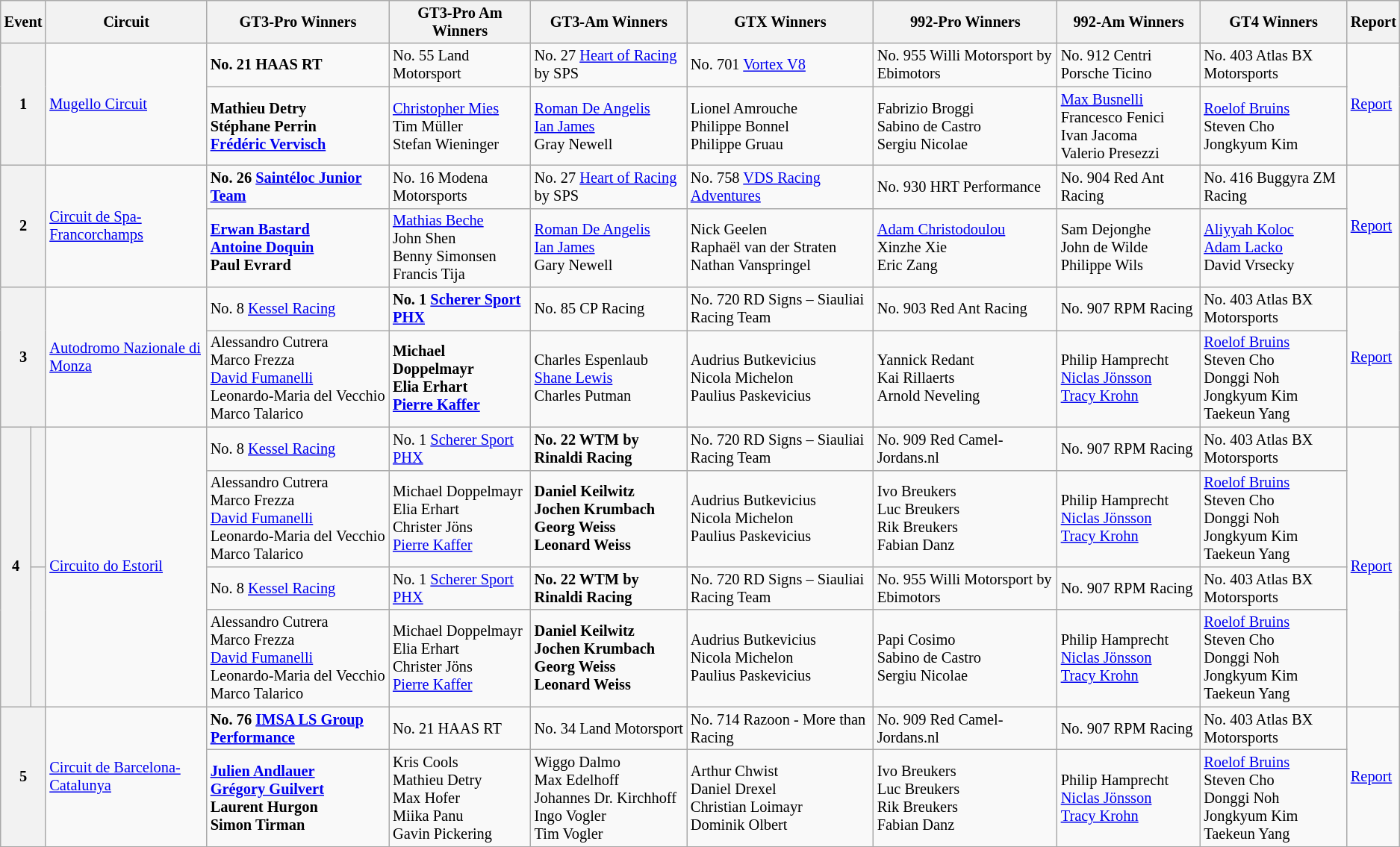<table class="wikitable" style="font-size: 85%;">
<tr>
<th colspan=2>Event</th>
<th>Circuit</th>
<th>GT3-Pro Winners</th>
<th>GT3-Pro Am Winners</th>
<th>GT3-Am Winners</th>
<th>GTX Winners</th>
<th>992-Pro Winners</th>
<th>992-Am Winners</th>
<th>GT4 Winners</th>
<th>Report</th>
</tr>
<tr>
<th rowspan=2 colspan=2>1</th>
<td rowspan=2> <a href='#'>Mugello Circuit</a></td>
<td><strong> No. 21 HAAS RT</strong></td>
<td> No. 55 Land Motorsport</td>
<td> No. 27 <a href='#'>Heart of Racing</a> by SPS</td>
<td> No. 701 <a href='#'>Vortex V8</a></td>
<td> No. 955 Willi Motorsport by Ebimotors</td>
<td> No. 912 Centri Porsche Ticino</td>
<td> No. 403 Atlas BX Motorsports</td>
<td rowspan=2><a href='#'>Report</a></td>
</tr>
<tr>
<td><strong> Mathieu Detry<br> Stéphane Perrin<br> <a href='#'>Frédéric Vervisch</a></strong></td>
<td> <a href='#'>Christopher Mies</a><br> Tim Müller<br> Stefan Wieninger</td>
<td> <a href='#'>Roman De Angelis</a><br> <a href='#'>Ian James</a><br> Gray Newell</td>
<td> Lionel Amrouche<br> Philippe Bonnel<br> Philippe Gruau</td>
<td> Fabrizio Broggi<br> Sabino de Castro<br> Sergiu Nicolae</td>
<td> <a href='#'>Max Busnelli</a><br> Francesco Fenici<br> Ivan Jacoma<br> Valerio Presezzi</td>
<td> <a href='#'>Roelof Bruins</a><br> Steven Cho<br> Jongkyum Kim</td>
</tr>
<tr>
<th rowspan=2 colspan=2>2</th>
<td rowspan=2> <a href='#'>Circuit de Spa-Francorchamps</a></td>
<td><strong> No. 26 <a href='#'>Saintéloc Junior Team</a></strong></td>
<td> No. 16 Modena Motorsports</td>
<td> No. 27 <a href='#'>Heart of Racing</a> by SPS</td>
<td> No. 758 <a href='#'>VDS Racing Adventures</a></td>
<td> No. 930 HRT Performance</td>
<td> No. 904 Red Ant Racing</td>
<td> No. 416 Buggyra ZM Racing</td>
<td rowspan=2><a href='#'>Report</a></td>
</tr>
<tr>
<td><strong> <a href='#'>Erwan Bastard</a><br> <a href='#'>Antoine Doquin</a><br> Paul Evrard</strong></td>
<td> <a href='#'>Mathias Beche</a><br> John Shen<br> Benny Simonsen<br> Francis Tija</td>
<td> <a href='#'>Roman De Angelis</a><br> <a href='#'>Ian James</a><br> Gary Newell</td>
<td> Nick Geelen<br> Raphaël van der Straten<br> Nathan Vanspringel</td>
<td> <a href='#'>Adam Christodoulou</a><br> Xinzhe Xie<br> Eric Zang</td>
<td> Sam Dejonghe<br> John de Wilde<br> Philippe Wils</td>
<td> <a href='#'>Aliyyah Koloc</a><br> <a href='#'>Adam Lacko</a><br> David Vrsecky</td>
</tr>
<tr>
<th rowspan=2 colspan=2>3</th>
<td rowspan=2> <a href='#'>Autodromo Nazionale di Monza</a></td>
<td> No. 8 <a href='#'>Kessel Racing</a></td>
<td><strong> No. 1 <a href='#'>Scherer Sport PHX</a></strong></td>
<td> No. 85 CP Racing</td>
<td> No. 720 RD Signs – Siauliai Racing Team</td>
<td> No. 903 Red Ant Racing</td>
<td> No. 907 RPM Racing</td>
<td> No. 403 Atlas BX Motorsports</td>
<td rowspan=2><a href='#'>Report</a></td>
</tr>
<tr>
<td> Alessandro Cutrera<br> Marco Frezza<br> <a href='#'>David Fumanelli</a><br> Leonardo-Maria del Vecchio<br> Marco Talarico</td>
<td><strong> Michael Doppelmayr<br> Elia Erhart<br> <a href='#'>Pierre Kaffer</a></strong></td>
<td> Charles Espenlaub<br> <a href='#'>Shane Lewis</a><br> Charles Putman</td>
<td> Audrius Butkevicius<br> Nicola Michelon<br> Paulius Paskevicius</td>
<td> Yannick Redant<br> Kai Rillaerts<br> Arnold Neveling</td>
<td> Philip Hamprecht<br> <a href='#'>Niclas Jönsson</a><br> <a href='#'>Tracy Krohn</a></td>
<td> <a href='#'>Roelof Bruins</a><br> Steven Cho<br> Donggi Noh<br> Jongkyum Kim<br> Taekeun Yang</td>
</tr>
<tr>
<th rowspan=4>4</th>
<th rowspan=2></th>
<td rowspan=4> <a href='#'>Circuito do Estoril</a></td>
<td> No. 8 <a href='#'>Kessel Racing</a></td>
<td> No. 1 <a href='#'>Scherer Sport PHX</a></td>
<td><strong> No. 22 WTM by Rinaldi Racing</strong></td>
<td> No. 720 RD Signs – Siauliai Racing Team</td>
<td> No. 909 Red Camel-Jordans.nl</td>
<td> No. 907 RPM Racing</td>
<td> No. 403 Atlas BX Motorsports</td>
<td rowspan=4><a href='#'>Report</a></td>
</tr>
<tr>
<td> Alessandro Cutrera<br> Marco Frezza<br> <a href='#'>David Fumanelli</a><br> Leonardo-Maria del Vecchio<br> Marco Talarico</td>
<td> Michael Doppelmayr<br> Elia Erhart<br> Christer Jöns<br> <a href='#'>Pierre Kaffer</a></td>
<td><strong> Daniel Keilwitz<br> Jochen Krumbach<br> Georg Weiss<br> Leonard Weiss</strong></td>
<td> Audrius Butkevicius<br> Nicola Michelon<br> Paulius Paskevicius</td>
<td> Ivo Breukers<br> Luc Breukers<br> Rik Breukers<br> Fabian Danz</td>
<td> Philip Hamprecht<br> <a href='#'>Niclas Jönsson</a><br> <a href='#'>Tracy Krohn</a></td>
<td> <a href='#'>Roelof Bruins</a><br> Steven Cho<br> Donggi Noh<br> Jongkyum Kim<br> Taekeun Yang</td>
</tr>
<tr>
<th rowspan=2></th>
<td> No. 8 <a href='#'>Kessel Racing</a></td>
<td> No. 1 <a href='#'>Scherer Sport PHX</a></td>
<td><strong> No. 22 WTM by Rinaldi Racing</strong></td>
<td> No. 720 RD Signs – Siauliai Racing Team</td>
<td> No. 955 Willi Motorsport by Ebimotors</td>
<td> No. 907 RPM Racing</td>
<td> No. 403 Atlas BX Motorsports</td>
</tr>
<tr>
<td> Alessandro Cutrera<br> Marco Frezza<br> <a href='#'>David Fumanelli</a><br> Leonardo-Maria del Vecchio<br> Marco Talarico</td>
<td> Michael Doppelmayr<br> Elia Erhart<br> Christer Jöns<br> <a href='#'>Pierre Kaffer</a></td>
<td><strong> Daniel Keilwitz<br> Jochen Krumbach<br> Georg Weiss<br> Leonard Weiss</strong></td>
<td> Audrius Butkevicius<br> Nicola Michelon<br> Paulius Paskevicius</td>
<td> Papi Cosimo<br> Sabino de Castro<br> Sergiu Nicolae</td>
<td> Philip Hamprecht<br> <a href='#'>Niclas Jönsson</a><br> <a href='#'>Tracy Krohn</a></td>
<td> <a href='#'>Roelof Bruins</a><br> Steven Cho<br> Donggi Noh<br> Jongkyum Kim<br> Taekeun Yang</td>
</tr>
<tr>
<th rowspan=2 colspan=2>5</th>
<td rowspan=2> <a href='#'>Circuit de Barcelona-Catalunya</a></td>
<td><strong> No. 76 <a href='#'>IMSA LS Group Performance</a></strong></td>
<td> No. 21 HAAS RT</td>
<td> No. 34 Land Motorsport</td>
<td> No. 714 Razoon - More than Racing</td>
<td> No. 909 Red Camel-Jordans.nl</td>
<td> No. 907 RPM Racing</td>
<td> No. 403 Atlas BX Motorsports</td>
<td rowspan=2><a href='#'>Report</a></td>
</tr>
<tr>
<td><strong> <a href='#'>Julien Andlauer</a><br> <a href='#'>Grégory Guilvert</a><br> Laurent Hurgon<br> Simon Tirman</strong></td>
<td> Kris Cools<br> Mathieu Detry<br> Max Hofer<br> Miika Panu<br> Gavin Pickering</td>
<td> Wiggo Dalmo<br> Max Edelhoff<br> Johannes Dr. Kirchhoff<br> Ingo Vogler<br> Tim Vogler</td>
<td> Arthur Chwist<br> Daniel Drexel<br> Christian Loimayr<br> Dominik Olbert</td>
<td> Ivo Breukers<br> Luc Breukers<br> Rik Breukers<br> Fabian Danz</td>
<td> Philip Hamprecht<br> <a href='#'>Niclas Jönsson</a><br> <a href='#'>Tracy Krohn</a></td>
<td> <a href='#'>Roelof Bruins</a><br> Steven Cho<br> Donggi Noh<br> Jongkyum Kim<br> Taekeun Yang</td>
</tr>
<tr>
</tr>
</table>
